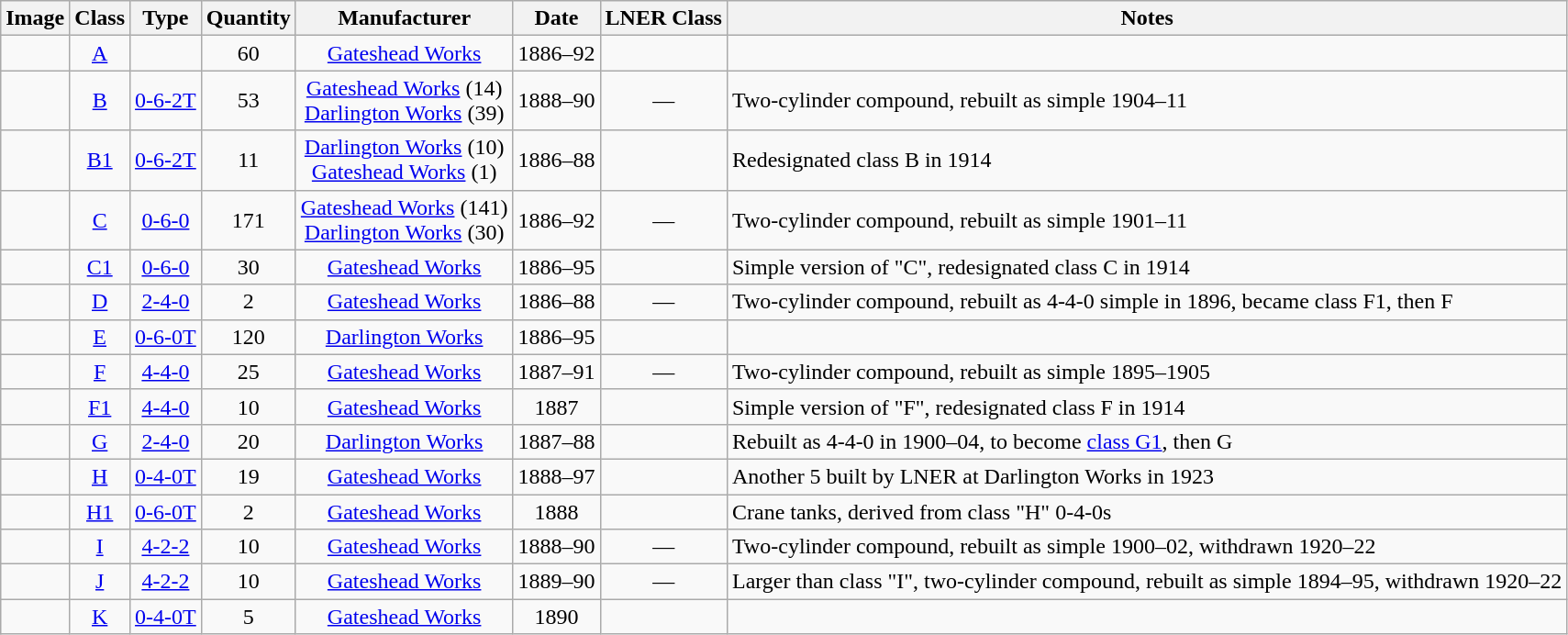<table class="wikitable" style=text-align:center>
<tr>
<th>Image</th>
<th>Class</th>
<th>Type</th>
<th>Quantity</th>
<th>Manufacturer</th>
<th>Date</th>
<th>LNER Class</th>
<th>Notes</th>
</tr>
<tr>
<td></td>
<td><a href='#'>A</a></td>
<td></td>
<td>60</td>
<td><a href='#'>Gateshead Works</a></td>
<td>1886–92</td>
<td></td>
<td align=left></td>
</tr>
<tr>
<td></td>
<td><a href='#'>B</a></td>
<td><a href='#'>0-6-2T</a></td>
<td>53</td>
<td><a href='#'>Gateshead Works</a> (14)<br><a href='#'>Darlington Works</a> (39)</td>
<td>1888–90</td>
<td>—</td>
<td align=left> Two-cylinder compound, rebuilt as simple 1904–11</td>
</tr>
<tr>
<td></td>
<td><a href='#'>B1</a></td>
<td><a href='#'>0-6-2T</a></td>
<td>11</td>
<td><a href='#'>Darlington Works</a> (10)<br><a href='#'>Gateshead Works</a> (1)</td>
<td>1886–88</td>
<td></td>
<td align=left> Redesignated class B in 1914</td>
</tr>
<tr>
<td></td>
<td><a href='#'>C</a></td>
<td><a href='#'>0-6-0</a></td>
<td>171</td>
<td><a href='#'>Gateshead Works</a> (141)<br><a href='#'>Darlington Works</a> (30)</td>
<td>1886–92</td>
<td>—</td>
<td align=left> Two-cylinder compound, rebuilt as simple 1901–11</td>
</tr>
<tr>
<td></td>
<td><a href='#'>C1</a></td>
<td><a href='#'>0-6-0</a></td>
<td>30</td>
<td><a href='#'>Gateshead Works</a></td>
<td>1886–95</td>
<td></td>
<td align=left> Simple version of "C", redesignated class C in 1914</td>
</tr>
<tr>
<td></td>
<td><a href='#'>D</a></td>
<td><a href='#'>2-4-0</a></td>
<td>2</td>
<td><a href='#'>Gateshead Works</a></td>
<td>1886–88</td>
<td>—</td>
<td align=left> Two-cylinder compound, rebuilt as 4-4-0 simple in 1896, became class F1, then F</td>
</tr>
<tr>
<td></td>
<td><a href='#'>E</a></td>
<td><a href='#'>0-6-0T</a></td>
<td>120</td>
<td><a href='#'>Darlington Works</a></td>
<td>1886–95</td>
<td></td>
<td align=left></td>
</tr>
<tr>
<td></td>
<td><a href='#'>F</a></td>
<td><a href='#'>4-4-0</a></td>
<td>25</td>
<td><a href='#'>Gateshead Works</a></td>
<td>1887–91</td>
<td>—</td>
<td align=left> Two-cylinder compound, rebuilt as simple 1895–1905</td>
</tr>
<tr>
<td></td>
<td><a href='#'>F1</a></td>
<td><a href='#'>4-4-0</a></td>
<td>10</td>
<td><a href='#'>Gateshead Works</a></td>
<td>1887</td>
<td></td>
<td align=left> Simple version of "F", redesignated class F in 1914</td>
</tr>
<tr>
<td></td>
<td><a href='#'>G</a></td>
<td><a href='#'>2-4-0</a></td>
<td>20</td>
<td><a href='#'>Darlington Works</a></td>
<td>1887–88</td>
<td></td>
<td align=left> Rebuilt as 4-4-0 in 1900–04, to become <a href='#'>class G1</a>, then G</td>
</tr>
<tr>
<td></td>
<td><a href='#'>H</a></td>
<td><a href='#'>0-4-0T</a></td>
<td>19</td>
<td><a href='#'>Gateshead Works</a></td>
<td>1888–97</td>
<td></td>
<td align=left> Another 5 built by LNER at Darlington Works in 1923</td>
</tr>
<tr>
<td></td>
<td><a href='#'>H1</a></td>
<td><a href='#'>0-6-0T</a></td>
<td>2</td>
<td><a href='#'>Gateshead Works</a></td>
<td>1888</td>
<td></td>
<td align=left> Crane tanks, derived from class "H" 0-4-0s</td>
</tr>
<tr>
<td></td>
<td><a href='#'>I</a></td>
<td><a href='#'>4-2-2</a></td>
<td>10</td>
<td><a href='#'>Gateshead Works</a></td>
<td>1888–90</td>
<td>—</td>
<td align=left> Two-cylinder compound, rebuilt as simple 1900–02, withdrawn 1920–22</td>
</tr>
<tr>
<td></td>
<td><a href='#'>J</a></td>
<td><a href='#'>4-2-2</a></td>
<td>10</td>
<td><a href='#'>Gateshead Works</a></td>
<td>1889–90</td>
<td>—</td>
<td align=left> Larger than class "I", two-cylinder compound, rebuilt as simple 1894–95, withdrawn 1920–22</td>
</tr>
<tr>
<td></td>
<td><a href='#'>K</a></td>
<td><a href='#'>0-4-0T</a></td>
<td>5</td>
<td><a href='#'>Gateshead Works</a></td>
<td>1890</td>
<td></td>
<td align=left></td>
</tr>
</table>
